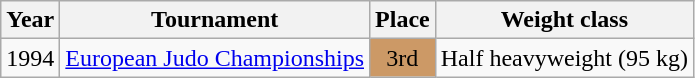<table class=wikitable>
<tr>
<th>Year</th>
<th>Tournament</th>
<th>Place</th>
<th>Weight class</th>
</tr>
<tr>
<td>1994</td>
<td><a href='#'>European Judo Championships</a></td>
<td bgcolor="cc9966" align="center">3rd</td>
<td>Half heavyweight (95 kg)</td>
</tr>
</table>
